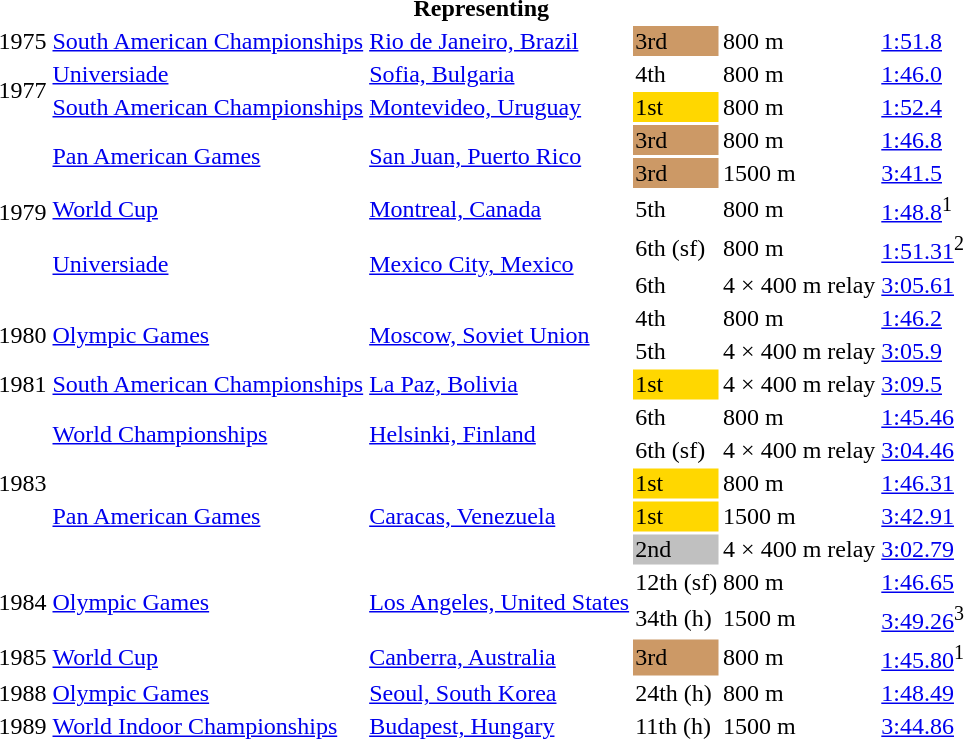<table>
<tr>
<th colspan="6">Representing </th>
</tr>
<tr>
<td>1975</td>
<td><a href='#'>South American Championships</a></td>
<td><a href='#'>Rio de Janeiro, Brazil</a></td>
<td bgcolor=cc9966>3rd</td>
<td>800 m</td>
<td><a href='#'>1:51.8</a></td>
</tr>
<tr>
<td rowspan=2>1977</td>
<td><a href='#'>Universiade</a></td>
<td><a href='#'>Sofia, Bulgaria</a></td>
<td>4th</td>
<td>800 m</td>
<td><a href='#'>1:46.0</a></td>
</tr>
<tr>
<td><a href='#'>South American Championships</a></td>
<td><a href='#'>Montevideo, Uruguay</a></td>
<td bgcolor=gold>1st</td>
<td>800 m</td>
<td><a href='#'>1:52.4</a></td>
</tr>
<tr>
<td rowspan=5>1979</td>
<td rowspan=2><a href='#'>Pan American Games</a></td>
<td rowspan=2><a href='#'>San Juan, Puerto Rico</a></td>
<td bgcolor=cc9966>3rd</td>
<td>800 m</td>
<td><a href='#'>1:46.8</a></td>
</tr>
<tr>
<td bgcolor=cc9966>3rd</td>
<td>1500 m</td>
<td><a href='#'>3:41.5</a></td>
</tr>
<tr>
<td><a href='#'>World Cup</a></td>
<td><a href='#'>Montreal, Canada</a></td>
<td>5th</td>
<td>800 m</td>
<td><a href='#'>1:48.8</a><sup>1</sup></td>
</tr>
<tr>
<td rowspan=2><a href='#'>Universiade</a></td>
<td rowspan=2><a href='#'>Mexico City, Mexico</a></td>
<td>6th (sf)</td>
<td>800 m</td>
<td><a href='#'>1:51.31</a><sup>2</sup></td>
</tr>
<tr>
<td>6th</td>
<td>4 × 400 m relay</td>
<td><a href='#'>3:05.61</a></td>
</tr>
<tr>
<td rowspan=2>1980</td>
<td rowspan=2><a href='#'>Olympic Games</a></td>
<td rowspan=2><a href='#'>Moscow, Soviet Union</a></td>
<td>4th</td>
<td>800 m</td>
<td><a href='#'>1:46.2</a></td>
</tr>
<tr>
<td>5th</td>
<td>4 × 400 m relay</td>
<td><a href='#'>3:05.9</a></td>
</tr>
<tr>
<td>1981</td>
<td><a href='#'>South American Championships</a></td>
<td><a href='#'>La Paz, Bolivia</a></td>
<td bgcolor=gold>1st</td>
<td>4 × 400 m relay</td>
<td><a href='#'>3:09.5</a></td>
</tr>
<tr>
<td rowspan=5>1983</td>
<td rowspan=2><a href='#'>World Championships</a></td>
<td rowspan=2><a href='#'>Helsinki, Finland</a></td>
<td>6th</td>
<td>800 m</td>
<td><a href='#'>1:45.46</a></td>
</tr>
<tr>
<td>6th (sf)</td>
<td>4 × 400 m relay</td>
<td><a href='#'>3:04.46</a></td>
</tr>
<tr>
<td rowspan=3><a href='#'>Pan American Games</a></td>
<td rowspan=3><a href='#'>Caracas, Venezuela</a></td>
<td bgcolor=gold>1st</td>
<td>800 m</td>
<td><a href='#'>1:46.31</a></td>
</tr>
<tr>
<td bgcolor=gold>1st</td>
<td>1500 m</td>
<td><a href='#'>3:42.91</a></td>
</tr>
<tr>
<td bgcolor=silver>2nd</td>
<td>4 × 400 m relay</td>
<td><a href='#'>3:02.79</a></td>
</tr>
<tr>
<td rowspan=2>1984</td>
<td rowspan=2><a href='#'>Olympic Games</a></td>
<td rowspan=2><a href='#'>Los Angeles, United States</a></td>
<td>12th (sf)</td>
<td>800 m</td>
<td><a href='#'>1:46.65</a></td>
</tr>
<tr>
<td>34th (h)</td>
<td>1500 m</td>
<td><a href='#'>3:49.26</a><sup>3</sup></td>
</tr>
<tr>
<td>1985</td>
<td><a href='#'>World Cup</a></td>
<td><a href='#'>Canberra, Australia</a></td>
<td bgcolor=cc9966>3rd</td>
<td>800 m</td>
<td><a href='#'>1:45.80</a><sup>1</sup></td>
</tr>
<tr>
<td>1988</td>
<td><a href='#'>Olympic Games</a></td>
<td><a href='#'>Seoul, South Korea</a></td>
<td>24th (h)</td>
<td>800 m</td>
<td><a href='#'>1:48.49</a></td>
</tr>
<tr>
<td>1989</td>
<td><a href='#'>World Indoor Championships</a></td>
<td><a href='#'>Budapest, Hungary</a></td>
<td>11th (h)</td>
<td>1500 m</td>
<td><a href='#'>3:44.86</a></td>
</tr>
</table>
